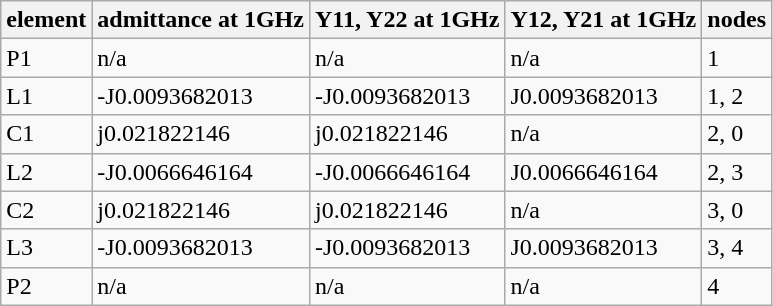<table class="wikitable">
<tr>
<th>element</th>
<th>admittance at 1GHz</th>
<th>Y11, Y22 at 1GHz</th>
<th>Y12, Y21 at 1GHz</th>
<th>nodes</th>
</tr>
<tr>
<td>P1</td>
<td>n/a</td>
<td>n/a</td>
<td>n/a</td>
<td>1</td>
</tr>
<tr>
<td>L1</td>
<td>-J0.0093682013</td>
<td>-J0.0093682013</td>
<td>J0.0093682013</td>
<td>1, 2</td>
</tr>
<tr>
<td>C1</td>
<td>j0.021822146</td>
<td>j0.021822146</td>
<td>n/a</td>
<td>2, 0</td>
</tr>
<tr>
<td>L2</td>
<td>-J0.0066646164</td>
<td>-J0.0066646164</td>
<td>J0.0066646164</td>
<td>2, 3</td>
</tr>
<tr>
<td>C2</td>
<td>j0.021822146</td>
<td>j0.021822146</td>
<td>n/a</td>
<td>3, 0</td>
</tr>
<tr>
<td>L3</td>
<td>-J0.0093682013</td>
<td>-J0.0093682013</td>
<td>J0.0093682013</td>
<td>3, 4</td>
</tr>
<tr>
<td>P2</td>
<td>n/a</td>
<td>n/a</td>
<td>n/a</td>
<td>4</td>
</tr>
</table>
